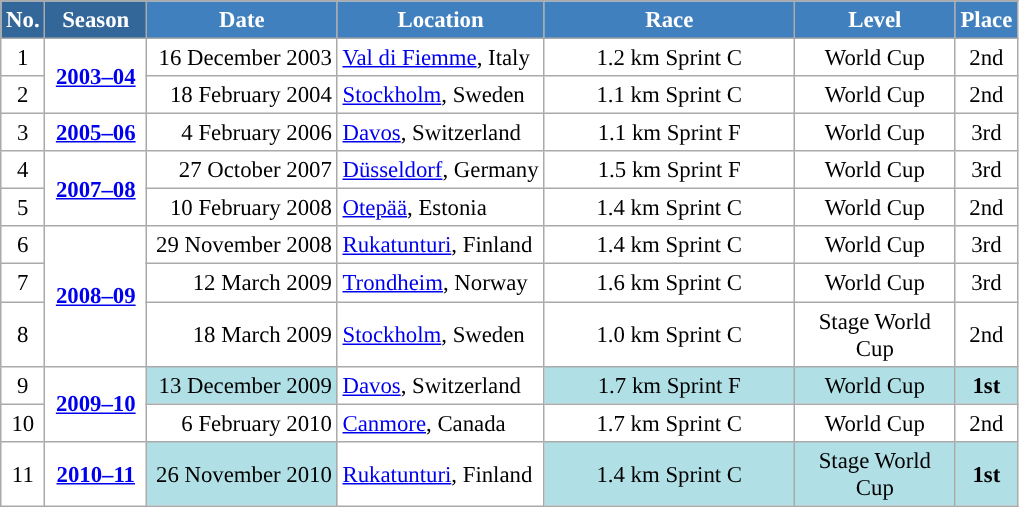<table class="wikitable sortable" style="font-size:95%; text-align:center; border:grey solid 1px; border-collapse:collapse; background:#ffffff;">
<tr style="background:#efefef;">
<th style="background-color:#369; color:white;">No.</th>
<th style="background-color:#369; color:white;">Season</th>
<th style="background-color:#4180be; color:white; width:120px;">Date</th>
<th style="background-color:#4180be; color:white; width:185x;">Location</th>
<th style="background-color:#4180be; color:white; width:160px;">Race</th>
<th style="background-color:#4180be; color:white; width:100px;">Level</th>
<th style="background-color:#4180be; color:white;">Place</th>
</tr>
<tr>
<td align=center>1</td>
<td rowspan=2 align=center><strong> <a href='#'>2003–04</a> </strong></td>
<td align=right>16 December 2003</td>
<td align=left> <a href='#'>Val di Fiemme</a>, Italy</td>
<td>1.2 km Sprint C</td>
<td>World Cup</td>
<td>2nd</td>
</tr>
<tr>
<td align=center>2</td>
<td align=right>18 February 2004</td>
<td align=left> <a href='#'>Stockholm</a>, Sweden</td>
<td>1.1 km Sprint C</td>
<td>World Cup</td>
<td>2nd</td>
</tr>
<tr>
<td align=center>3</td>
<td rowspan=1 align=center><strong> <a href='#'>2005–06</a> </strong></td>
<td align=right>4 February 2006</td>
<td align=left> <a href='#'>Davos</a>, Switzerland</td>
<td>1.1 km Sprint F</td>
<td>World Cup</td>
<td>3rd</td>
</tr>
<tr>
<td align=center>4</td>
<td rowspan=2 align=center><strong> <a href='#'>2007–08</a> </strong></td>
<td align=right>27 October 2007</td>
<td align=left> <a href='#'>Düsseldorf</a>, Germany</td>
<td>1.5 km Sprint F</td>
<td>World Cup</td>
<td>3rd</td>
</tr>
<tr>
<td align=center>5</td>
<td align=right>10 February 2008</td>
<td align=left> <a href='#'>Otepää</a>, Estonia</td>
<td>1.4 km Sprint C</td>
<td>World Cup</td>
<td>2nd</td>
</tr>
<tr>
<td align=center>6</td>
<td rowspan=3 align=center><strong> <a href='#'>2008–09</a> </strong></td>
<td align=right>29 November 2008</td>
<td align=left> <a href='#'>Rukatunturi</a>, Finland</td>
<td>1.4 km Sprint C</td>
<td>World Cup</td>
<td>3rd</td>
</tr>
<tr>
<td align=center>7</td>
<td align=right>12 March 2009</td>
<td align=left> <a href='#'>Trondheim</a>, Norway</td>
<td>1.6 km Sprint C</td>
<td>World Cup</td>
<td>3rd</td>
</tr>
<tr>
<td align=center>8</td>
<td align=right>18 March 2009</td>
<td align=left> <a href='#'>Stockholm</a>, Sweden</td>
<td>1.0 km Sprint C</td>
<td>Stage World Cup</td>
<td>2nd</td>
</tr>
<tr>
<td align=center>9</td>
<td rowspan=2 align=center><strong><a href='#'>2009–10</a></strong></td>
<td bgcolor="#BOEOE6" align=right>13 December 2009</td>
<td align=left> <a href='#'>Davos</a>, Switzerland</td>
<td bgcolor="#BOEOE6">1.7 km Sprint F</td>
<td bgcolor="#BOEOE6">World Cup</td>
<td bgcolor="#BOEOE6"><strong>1st</strong></td>
</tr>
<tr>
<td align=center>10</td>
<td align=right>6 February 2010</td>
<td align=left> <a href='#'>Canmore</a>, Canada</td>
<td>1.7 km Sprint C</td>
<td>World Cup</td>
<td>2nd</td>
</tr>
<tr>
<td align=center>11</td>
<td rowspan=1 align=center><strong><a href='#'>2010–11</a></strong></td>
<td bgcolor="#BOEOE6" align=right>26 November 2010</td>
<td align=left> <a href='#'>Rukatunturi</a>, Finland</td>
<td bgcolor="#BOEOE6">1.4 km Sprint C</td>
<td bgcolor="#BOEOE6">Stage World Cup</td>
<td bgcolor="#BOEOE6"><strong>1st</strong></td>
</tr>
</table>
